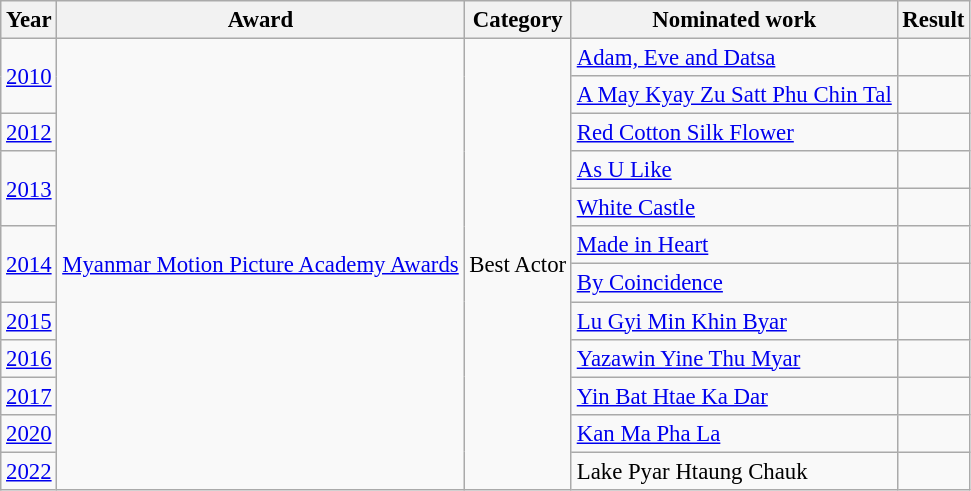<table class="wikitable" style="font-size: 95%">
<tr>
<th>Year</th>
<th>Award</th>
<th>Category</th>
<th>Nominated work</th>
<th>Result</th>
</tr>
<tr>
<td rowspan="2"><a href='#'>2010</a></td>
<td rowspan = 12><a href='#'>Myanmar Motion Picture Academy Awards</a></td>
<td rowspan = 12>Best Actor</td>
<td><a href='#'>Adam, Eve and Datsa</a></td>
<td></td>
</tr>
<tr>
<td><a href='#'>A May Kyay Zu Satt Phu Chin Tal</a></td>
<td></td>
</tr>
<tr>
<td><a href='#'>2012</a></td>
<td><a href='#'>Red Cotton Silk Flower</a></td>
<td></td>
</tr>
<tr>
<td rowspan="2"><a href='#'>2013</a></td>
<td><a href='#'>As U Like</a></td>
<td></td>
</tr>
<tr>
<td><a href='#'>White Castle</a></td>
<td></td>
</tr>
<tr>
<td rowspan="2"><a href='#'>2014</a></td>
<td><a href='#'>Made in Heart</a></td>
<td></td>
</tr>
<tr>
<td><a href='#'>By Coincidence</a></td>
<td></td>
</tr>
<tr>
<td><a href='#'>2015</a></td>
<td><a href='#'>Lu Gyi Min Khin Byar</a></td>
<td></td>
</tr>
<tr>
<td><a href='#'>2016</a></td>
<td><a href='#'>Yazawin Yine Thu Myar</a></td>
<td></td>
</tr>
<tr>
<td><a href='#'>2017</a></td>
<td><a href='#'>Yin Bat Htae Ka Dar</a></td>
<td></td>
</tr>
<tr>
<td><a href='#'>2020</a></td>
<td><a href='#'>Kan Ma Pha La</a></td>
<td></td>
</tr>
<tr>
<td><a href='#'>2022</a></td>
<td>Lake Pyar Htaung Chauk</td>
<td></td>
</tr>
</table>
